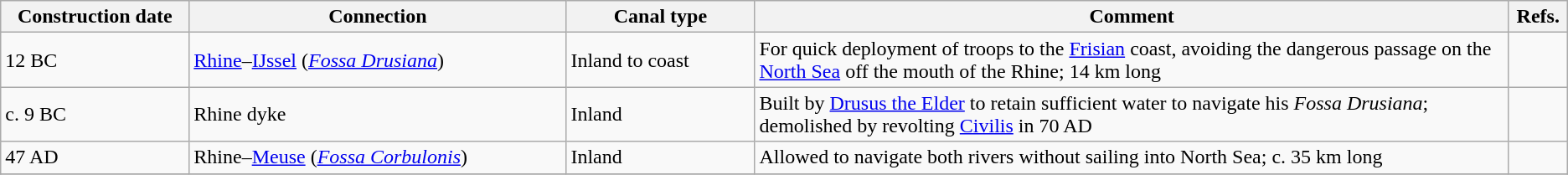<table class="wikitable">
<tr>
<th width="10%">Construction date</th>
<th width="20%">Connection</th>
<th width="10%">Canal type</th>
<th width="40%">Comment</th>
<th width="2%">Refs.</th>
</tr>
<tr>
<td>12 BC</td>
<td><a href='#'>Rhine</a>–<a href='#'>IJssel</a> (<em><a href='#'>Fossa Drusiana</a></em>)</td>
<td>Inland to coast</td>
<td>For quick deployment of troops to the <a href='#'>Frisian</a> coast, avoiding the dangerous passage on the <a href='#'>North Sea</a> off the mouth of the Rhine; 14 km long</td>
<td></td>
</tr>
<tr>
<td>c. 9 BC</td>
<td>Rhine dyke</td>
<td>Inland</td>
<td>Built by <a href='#'>Drusus the Elder</a> to retain sufficient water to navigate his <em>Fossa Drusiana</em>; demolished by revolting <a href='#'>Civilis</a> in 70 AD</td>
<td></td>
</tr>
<tr>
<td>47 AD</td>
<td>Rhine–<a href='#'>Meuse</a> (<em><a href='#'>Fossa Corbulonis</a></em>)</td>
<td>Inland</td>
<td>Allowed to navigate both rivers without sailing into North Sea; c. 35 km long</td>
<td></td>
</tr>
<tr>
</tr>
</table>
